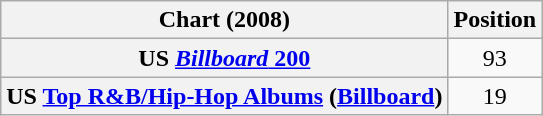<table class="wikitable plainrowheaders sortable" style="text-align:center;">
<tr>
<th scope="col">Chart (2008)</th>
<th scope="col">Position</th>
</tr>
<tr>
<th scope="row">US <a href='#'><em>Billboard</em> 200</a></th>
<td>93</td>
</tr>
<tr>
<th scope="row">US <a href='#'>Top R&B/Hip-Hop Albums</a> (<a href='#'>Billboard</a>)</th>
<td>19</td>
</tr>
</table>
